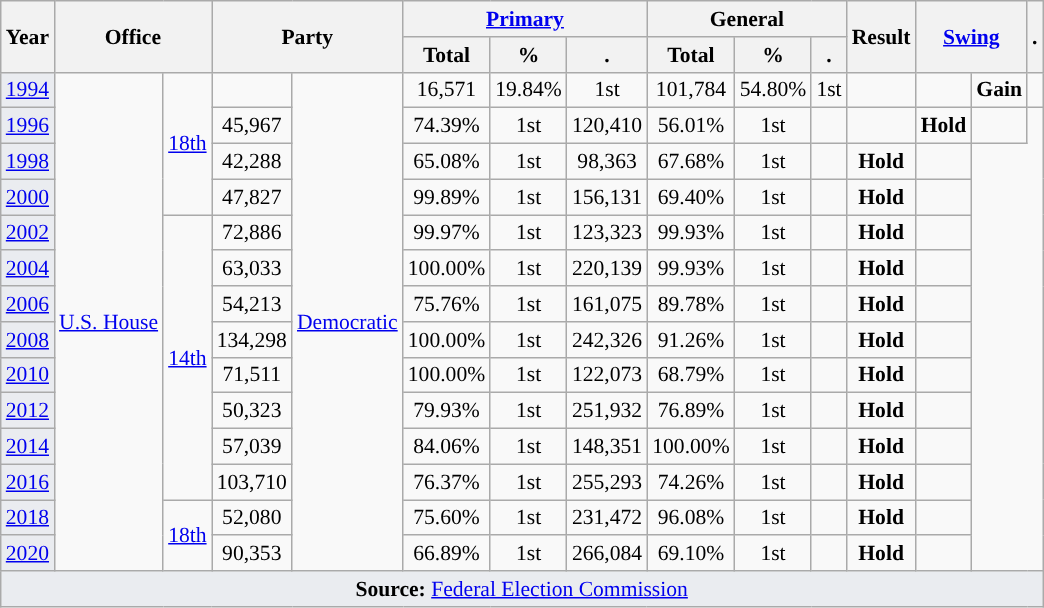<table class="wikitable" style="font-size: 90%; text-align:center;">
<tr>
<th rowspan=2>Year</th>
<th colspan=2 rowspan=2>Office</th>
<th colspan=2 rowspan=2>Party</th>
<th colspan=3><a href='#'>Primary</a></th>
<th colspan=3>General</th>
<th rowspan=2>Result</th>
<th colspan=2 rowspan=2><a href='#'>Swing</a></th>
<th rowspan=2>.</th>
</tr>
<tr>
<th>Total</th>
<th>%</th>
<th>.</th>
<th>Total</th>
<th>%</th>
<th>.</th>
</tr>
<tr>
<td style="background-color:#EAECF0;"><a href='#'>1994</a></td>
<td rowspan=14><a href='#'>U.S. House</a></td>
<td rowspan=4><a href='#'>18th</a></td>
<td style="background-color:"></td>
<td rowspan=14><a href='#'>Democratic</a></td>
<td>16,571</td>
<td>19.84%</td>
<td>1st</td>
<td>101,784</td>
<td>54.80%</td>
<td>1st</td>
<td></td>
<td style="background-color:"></td>
<td><strong>Gain</strong></td>
<td></td>
</tr>
<tr>
<td style="background-color:#EAECF0;"><a href='#'>1996</a></td>
<td>45,967</td>
<td>74.39%</td>
<td>1st</td>
<td>120,410</td>
<td>56.01%</td>
<td>1st</td>
<td></td>
<td style="background-color:"></td>
<td><strong>Hold</strong></td>
<td></td>
</tr>
<tr>
<td style="background-color:#EAECF0;"><a href='#'>1998</a></td>
<td>42,288</td>
<td>65.08%</td>
<td>1st</td>
<td>98,363</td>
<td>67.68%</td>
<td>1st</td>
<td></td>
<td><strong>Hold</strong></td>
<td></td>
</tr>
<tr>
<td style="background-color:#EAECF0;"><a href='#'>2000</a></td>
<td>47,827</td>
<td>99.89%</td>
<td>1st</td>
<td>156,131</td>
<td>69.40%</td>
<td>1st</td>
<td></td>
<td><strong>Hold</strong></td>
<td></td>
</tr>
<tr>
<td style="background-color:#EAECF0;"><a href='#'>2002</a></td>
<td rowspan=8><a href='#'>14th</a></td>
<td>72,886</td>
<td>99.97%</td>
<td>1st</td>
<td>123,323</td>
<td>99.93%</td>
<td>1st</td>
<td></td>
<td><strong>Hold</strong></td>
<td></td>
</tr>
<tr>
<td style="background-color:#EAECF0;"><a href='#'>2004</a></td>
<td>63,033</td>
<td>100.00%</td>
<td>1st</td>
<td>220,139</td>
<td>99.93%</td>
<td>1st</td>
<td></td>
<td><strong>Hold</strong></td>
<td></td>
</tr>
<tr>
<td style="background-color:#EAECF0;"><a href='#'>2006</a></td>
<td>54,213</td>
<td>75.76%</td>
<td>1st</td>
<td>161,075</td>
<td>89.78%</td>
<td>1st</td>
<td></td>
<td><strong>Hold</strong></td>
<td></td>
</tr>
<tr>
<td style="background-color:#EAECF0;"><a href='#'>2008</a></td>
<td>134,298</td>
<td>100.00%</td>
<td>1st</td>
<td>242,326</td>
<td>91.26%</td>
<td>1st</td>
<td></td>
<td><strong>Hold</strong></td>
<td></td>
</tr>
<tr>
<td style="background-color:#EAECF0;"><a href='#'>2010</a></td>
<td>71,511</td>
<td>100.00%</td>
<td>1st</td>
<td>122,073</td>
<td>68.79%</td>
<td>1st</td>
<td></td>
<td><strong>Hold</strong></td>
<td></td>
</tr>
<tr>
<td style="background-color:#EAECF0;"><a href='#'>2012</a></td>
<td>50,323</td>
<td>79.93%</td>
<td>1st</td>
<td>251,932</td>
<td>76.89%</td>
<td>1st</td>
<td></td>
<td><strong>Hold</strong></td>
<td></td>
</tr>
<tr>
<td style="background-color:#EAECF0;"><a href='#'>2014</a></td>
<td>57,039</td>
<td>84.06%</td>
<td>1st</td>
<td>148,351</td>
<td>100.00%</td>
<td>1st</td>
<td></td>
<td><strong>Hold</strong></td>
<td></td>
</tr>
<tr>
<td style="background-color:#EAECF0;"><a href='#'>2016</a></td>
<td>103,710</td>
<td>76.37%</td>
<td>1st</td>
<td>255,293</td>
<td>74.26%</td>
<td>1st</td>
<td></td>
<td><strong>Hold</strong></td>
<td></td>
</tr>
<tr>
<td style="background-color:#EAECF0;"><a href='#'>2018</a></td>
<td rowspan=2><a href='#'>18th</a></td>
<td>52,080</td>
<td>75.60%</td>
<td>1st</td>
<td>231,472</td>
<td>96.08%</td>
<td>1st</td>
<td></td>
<td><strong>Hold</strong></td>
<td></td>
</tr>
<tr>
<td style="background-color:#EAECF0;"><a href='#'>2020</a></td>
<td>90,353</td>
<td>66.89%</td>
<td>1st</td>
<td>266,084</td>
<td>69.10%</td>
<td>1st</td>
<td></td>
<td><strong>Hold</strong></td>
<td></td>
</tr>
<tr>
<td style="background-color:#EAECF0;" colspan=15><strong>Source:</strong> <a href='#'>Federal Election Commission</a>  </td>
</tr>
</table>
